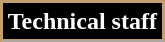<table class="wikitable">
<tr>
<th style="background:#000; color:#FFF; border:2px solid #C39E6D;" scope="col" colspan="2">Technical staff</th>
</tr>
<tr>
</tr>
</table>
